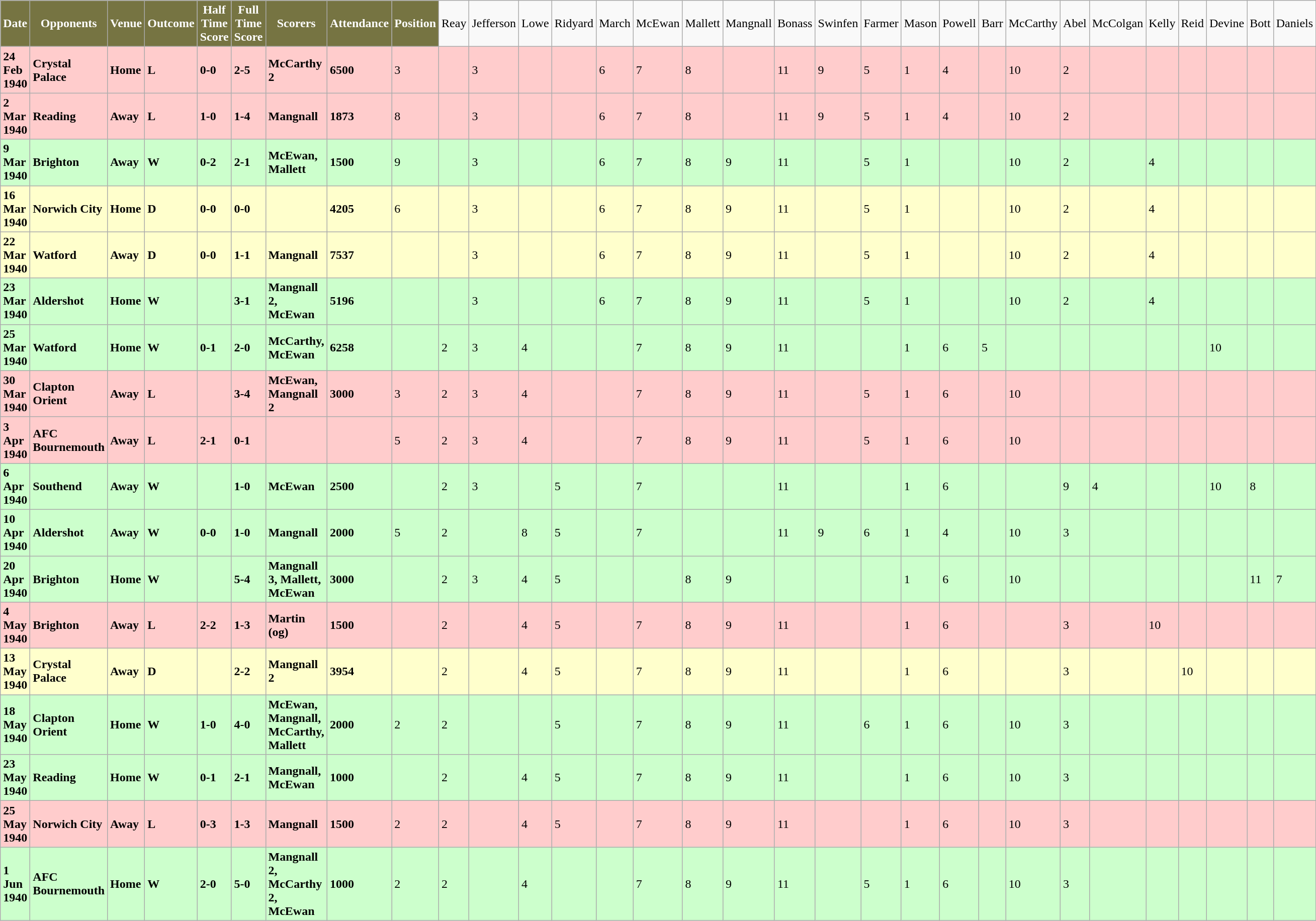<table class="wikitable">
<tr>
<th style="background:#767442; color:#FFFFFF; text-align:center;"><strong>Date</strong></th>
<th style="background:#767442; color:#FFFFFF; text-align:center;"><strong>Opponents</strong></th>
<th style="background:#767442; color:#FFFFFF; text-align:center;"><strong>Venue</strong></th>
<th style="background:#767442; color:#FFFFFF; text-align:center;"><strong>Outcome</strong></th>
<th style="background:#767442; color:#FFFFFF; text-align:center;"><strong>Half Time Score</strong></th>
<th style="background:#767442; color:#FFFFFF; text-align:center;"><strong>Full Time Score</strong></th>
<th style="background:#767442; color:#FFFFFF; text-align:center;"><strong>Scorers</strong></th>
<th style="background:#767442; color:#FFFFFF; text-align:center;"><strong>Attendance</strong></th>
<th style="background:#767442; color:#FFFFFF; text-align:center;"><strong>Position</strong></th>
<td>Reay</td>
<td>Jefferson</td>
<td>Lowe</td>
<td>Ridyard</td>
<td>March</td>
<td>McEwan</td>
<td>Mallett</td>
<td>Mangnall</td>
<td>Bonass</td>
<td>Swinfen</td>
<td>Farmer</td>
<td>Mason</td>
<td>Powell</td>
<td>Barr</td>
<td>McCarthy</td>
<td>Abel</td>
<td>McColgan</td>
<td>Kelly</td>
<td>Reid</td>
<td>Devine</td>
<td>Bott</td>
<td>Daniels</td>
</tr>
<tr bgcolor="#FFCCCC">
<td><strong>24 Feb 1940</strong></td>
<td><strong>Crystal Palace</strong></td>
<td><strong>Home</strong></td>
<td><strong>L</strong></td>
<td><strong>0-0</strong></td>
<td><strong>2-5</strong></td>
<td><strong>McCarthy 2</strong></td>
<td><strong>6500</strong></td>
<td>3</td>
<td></td>
<td>3</td>
<td></td>
<td></td>
<td>6</td>
<td>7</td>
<td>8</td>
<td></td>
<td>11</td>
<td>9</td>
<td>5</td>
<td>1</td>
<td>4</td>
<td></td>
<td>10</td>
<td>2</td>
<td></td>
<td></td>
<td></td>
<td></td>
<td></td>
<td></td>
</tr>
<tr bgcolor="#FFCCCC">
<td><strong>2 Mar 1940</strong></td>
<td><strong>Reading</strong></td>
<td><strong>Away</strong></td>
<td><strong>L</strong></td>
<td><strong>1-0</strong></td>
<td><strong>1-4</strong></td>
<td><strong>Mangnall</strong></td>
<td><strong>1873</strong></td>
<td>8</td>
<td></td>
<td>3</td>
<td></td>
<td></td>
<td>6</td>
<td>7</td>
<td>8</td>
<td></td>
<td>11</td>
<td>9</td>
<td>5</td>
<td>1</td>
<td>4</td>
<td></td>
<td>10</td>
<td>2</td>
<td></td>
<td></td>
<td></td>
<td></td>
<td></td>
<td></td>
</tr>
<tr bgcolor="#CCFFCC">
<td><strong>9 Mar 1940</strong></td>
<td><strong>Brighton</strong></td>
<td><strong>Away</strong></td>
<td><strong>W</strong></td>
<td><strong>0-2</strong></td>
<td><strong>2-1</strong></td>
<td><strong>McEwan, Mallett</strong></td>
<td><strong>1500</strong></td>
<td>9</td>
<td></td>
<td>3</td>
<td></td>
<td></td>
<td>6</td>
<td>7</td>
<td>8</td>
<td>9</td>
<td>11</td>
<td></td>
<td>5</td>
<td>1</td>
<td></td>
<td></td>
<td>10</td>
<td>2</td>
<td></td>
<td>4</td>
<td></td>
<td></td>
<td></td>
<td></td>
</tr>
<tr bgcolor="#FFFFCC">
<td><strong>16 Mar 1940</strong></td>
<td><strong>Norwich City</strong></td>
<td><strong>Home</strong></td>
<td><strong>D</strong></td>
<td><strong>0-0</strong></td>
<td><strong>0-0</strong></td>
<td></td>
<td><strong>4205</strong></td>
<td>6</td>
<td></td>
<td>3</td>
<td></td>
<td></td>
<td>6</td>
<td>7</td>
<td>8</td>
<td>9</td>
<td>11</td>
<td></td>
<td>5</td>
<td>1</td>
<td></td>
<td></td>
<td>10</td>
<td>2</td>
<td></td>
<td>4</td>
<td></td>
<td></td>
<td></td>
<td></td>
</tr>
<tr bgcolor="#FFFFCC">
<td><strong>22 Mar 1940</strong></td>
<td><strong>Watford</strong></td>
<td><strong>Away</strong></td>
<td><strong>D</strong></td>
<td><strong>0-0</strong></td>
<td><strong>1-1</strong></td>
<td><strong>Mangnall</strong></td>
<td><strong>7537</strong></td>
<td></td>
<td></td>
<td>3</td>
<td></td>
<td></td>
<td>6</td>
<td>7</td>
<td>8</td>
<td>9</td>
<td>11</td>
<td></td>
<td>5</td>
<td>1</td>
<td></td>
<td></td>
<td>10</td>
<td>2</td>
<td></td>
<td>4</td>
<td></td>
<td></td>
<td></td>
<td></td>
</tr>
<tr bgcolor="#CCFFCC">
<td><strong>23 Mar 1940</strong></td>
<td><strong>Aldershot</strong></td>
<td><strong>Home</strong></td>
<td><strong>W</strong></td>
<td></td>
<td><strong>3-1</strong></td>
<td><strong>Mangnall 2, McEwan</strong></td>
<td><strong>5196</strong></td>
<td></td>
<td></td>
<td>3</td>
<td></td>
<td></td>
<td>6</td>
<td>7</td>
<td>8</td>
<td>9</td>
<td>11</td>
<td></td>
<td>5</td>
<td>1</td>
<td></td>
<td></td>
<td>10</td>
<td>2</td>
<td></td>
<td>4</td>
<td></td>
<td></td>
<td></td>
<td></td>
</tr>
<tr bgcolor="#CCFFCC">
<td><strong>25 Mar 1940</strong></td>
<td><strong>Watford</strong></td>
<td><strong>Home</strong></td>
<td><strong>W</strong></td>
<td><strong>0-1</strong></td>
<td><strong>2-0</strong></td>
<td><strong>McCarthy, McEwan</strong></td>
<td><strong>6258</strong></td>
<td></td>
<td>2</td>
<td>3</td>
<td>4</td>
<td></td>
<td></td>
<td>7</td>
<td>8</td>
<td>9</td>
<td>11</td>
<td></td>
<td></td>
<td>1</td>
<td>6</td>
<td>5</td>
<td></td>
<td></td>
<td></td>
<td></td>
<td></td>
<td>10</td>
<td></td>
<td></td>
</tr>
<tr bgcolor="#FFCCCC">
<td><strong>30 Mar 1940</strong></td>
<td><strong>Clapton Orient</strong></td>
<td><strong>Away</strong></td>
<td><strong>L</strong></td>
<td></td>
<td><strong>3-4</strong></td>
<td><strong>McEwan, Mangnall 2</strong></td>
<td><strong>3000</strong></td>
<td>3</td>
<td>2</td>
<td>3</td>
<td>4</td>
<td></td>
<td></td>
<td>7</td>
<td>8</td>
<td>9</td>
<td>11</td>
<td></td>
<td>5</td>
<td>1</td>
<td>6</td>
<td></td>
<td>10</td>
<td></td>
<td></td>
<td></td>
<td></td>
<td></td>
<td></td>
<td></td>
</tr>
<tr bgcolor="#FFCCCC">
<td><strong>3 Apr 1940</strong></td>
<td><strong>AFC Bournemouth</strong></td>
<td><strong>Away</strong></td>
<td><strong>L</strong></td>
<td><strong>2-1</strong></td>
<td><strong>0-1</strong></td>
<td></td>
<td></td>
<td>5</td>
<td>2</td>
<td>3</td>
<td>4</td>
<td></td>
<td></td>
<td>7</td>
<td>8</td>
<td>9</td>
<td>11</td>
<td></td>
<td>5</td>
<td>1</td>
<td>6</td>
<td></td>
<td>10</td>
<td></td>
<td></td>
<td></td>
<td></td>
<td></td>
<td></td>
<td></td>
</tr>
<tr bgcolor="#CCFFCC">
<td><strong>6 Apr 1940</strong></td>
<td><strong>Southend</strong></td>
<td><strong>Away</strong></td>
<td><strong>W</strong></td>
<td></td>
<td><strong>1-0</strong></td>
<td><strong>McEwan</strong></td>
<td><strong>2500</strong></td>
<td></td>
<td>2</td>
<td>3</td>
<td></td>
<td>5</td>
<td></td>
<td>7</td>
<td></td>
<td></td>
<td>11</td>
<td></td>
<td></td>
<td>1</td>
<td>6</td>
<td></td>
<td></td>
<td>9</td>
<td>4</td>
<td></td>
<td></td>
<td>10</td>
<td>8</td>
<td></td>
</tr>
<tr bgcolor="#CCFFCC">
<td><strong>10 Apr 1940</strong></td>
<td><strong>Aldershot</strong></td>
<td><strong>Away</strong></td>
<td><strong>W</strong></td>
<td><strong>0-0</strong></td>
<td><strong>1-0</strong></td>
<td><strong>Mangnall</strong></td>
<td><strong>2000</strong></td>
<td>5</td>
<td>2</td>
<td></td>
<td>8</td>
<td>5</td>
<td></td>
<td>7</td>
<td></td>
<td></td>
<td>11</td>
<td>9</td>
<td>6</td>
<td>1</td>
<td>4</td>
<td></td>
<td>10</td>
<td>3</td>
<td></td>
<td></td>
<td></td>
<td></td>
<td></td>
<td></td>
</tr>
<tr bgcolor="#CCFFCC">
<td><strong>20 Apr 1940</strong></td>
<td><strong>Brighton</strong></td>
<td><strong>Home</strong></td>
<td><strong>W</strong></td>
<td></td>
<td><strong>5-4</strong></td>
<td><strong>Mangnall 3, Mallett, McEwan</strong></td>
<td><strong>3000</strong></td>
<td></td>
<td>2</td>
<td>3</td>
<td>4</td>
<td>5</td>
<td></td>
<td></td>
<td>8</td>
<td>9</td>
<td></td>
<td></td>
<td></td>
<td>1</td>
<td>6</td>
<td></td>
<td>10</td>
<td></td>
<td></td>
<td></td>
<td></td>
<td></td>
<td>11</td>
<td>7</td>
</tr>
<tr bgcolor="#FFCCCC">
<td><strong>4 May 1940</strong></td>
<td><strong>Brighton</strong></td>
<td><strong>Away</strong></td>
<td><strong>L</strong></td>
<td><strong>2-2</strong></td>
<td><strong>1-3</strong></td>
<td><strong>Martin (og)</strong></td>
<td><strong>1500</strong></td>
<td></td>
<td>2</td>
<td></td>
<td>4</td>
<td>5</td>
<td></td>
<td>7</td>
<td>8</td>
<td>9</td>
<td>11</td>
<td></td>
<td></td>
<td>1</td>
<td>6</td>
<td></td>
<td></td>
<td>3</td>
<td></td>
<td>10</td>
<td></td>
<td></td>
<td></td>
<td></td>
</tr>
<tr bgcolor="#FFFFCC">
<td><strong>13 May 1940</strong></td>
<td><strong>Crystal Palace</strong></td>
<td><strong>Away</strong></td>
<td><strong>D</strong></td>
<td></td>
<td><strong>2-2</strong></td>
<td><strong>Mangnall 2</strong></td>
<td><strong>3954</strong></td>
<td></td>
<td>2</td>
<td></td>
<td>4</td>
<td>5</td>
<td></td>
<td>7</td>
<td>8</td>
<td>9</td>
<td>11</td>
<td></td>
<td></td>
<td>1</td>
<td>6</td>
<td></td>
<td></td>
<td>3</td>
<td></td>
<td></td>
<td>10</td>
<td></td>
<td></td>
<td></td>
</tr>
<tr bgcolor="#CCFFCC">
<td><strong>18 May 1940</strong></td>
<td><strong>Clapton Orient</strong></td>
<td><strong>Home</strong></td>
<td><strong>W</strong></td>
<td><strong>1-0</strong></td>
<td><strong>4-0</strong></td>
<td><strong>McEwan, Mangnall, McCarthy, Mallett</strong></td>
<td><strong>2000</strong></td>
<td>2</td>
<td>2</td>
<td></td>
<td></td>
<td>5</td>
<td></td>
<td>7</td>
<td>8</td>
<td>9</td>
<td>11</td>
<td></td>
<td>6</td>
<td>1</td>
<td>6</td>
<td></td>
<td>10</td>
<td>3</td>
<td></td>
<td></td>
<td></td>
<td></td>
<td></td>
<td></td>
</tr>
<tr bgcolor="#CCFFCC">
<td><strong>23 May 1940</strong></td>
<td><strong>Reading</strong></td>
<td><strong>Home</strong></td>
<td><strong>W</strong></td>
<td><strong>0-1</strong></td>
<td><strong>2-1</strong></td>
<td><strong>Mangnall, McEwan</strong></td>
<td><strong>1000</strong></td>
<td></td>
<td>2</td>
<td></td>
<td>4</td>
<td>5</td>
<td></td>
<td>7</td>
<td>8</td>
<td>9</td>
<td>11</td>
<td></td>
<td></td>
<td>1</td>
<td>6</td>
<td></td>
<td>10</td>
<td>3</td>
<td></td>
<td></td>
<td></td>
<td></td>
<td></td>
<td></td>
</tr>
<tr bgcolor="#FFCCCC">
<td><strong>25 May 1940</strong></td>
<td><strong>Norwich City</strong></td>
<td><strong>Away</strong></td>
<td><strong>L</strong></td>
<td><strong>0-3</strong></td>
<td><strong>1-3</strong></td>
<td><strong>Mangnall</strong></td>
<td><strong>1500</strong></td>
<td>2</td>
<td>2</td>
<td></td>
<td>4</td>
<td>5</td>
<td></td>
<td>7</td>
<td>8</td>
<td>9</td>
<td>11</td>
<td></td>
<td></td>
<td>1</td>
<td>6</td>
<td></td>
<td>10</td>
<td>3</td>
<td></td>
<td></td>
<td></td>
<td></td>
<td></td>
<td></td>
</tr>
<tr bgcolor="#CCFFCC">
<td><strong>1 Jun 1940</strong></td>
<td><strong>AFC Bournemouth</strong></td>
<td><strong>Home</strong></td>
<td><strong>W</strong></td>
<td><strong>2-0</strong></td>
<td><strong>5-0</strong></td>
<td><strong>Mangnall 2, McCarthy 2, McEwan</strong></td>
<td><strong>1000</strong></td>
<td>2</td>
<td>2</td>
<td></td>
<td>4</td>
<td></td>
<td></td>
<td>7</td>
<td>8</td>
<td>9</td>
<td>11</td>
<td></td>
<td>5</td>
<td>1</td>
<td>6</td>
<td></td>
<td>10</td>
<td>3</td>
<td></td>
<td></td>
<td></td>
<td></td>
<td></td>
<td></td>
</tr>
</table>
